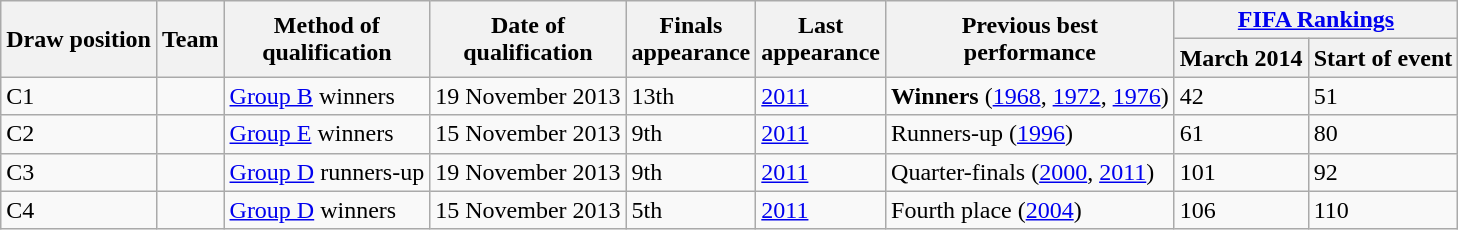<table class="wikitable sortable" style="text-align:left;">
<tr>
<th rowspan=2>Draw position</th>
<th rowspan=2>Team</th>
<th rowspan=2>Method of<br>qualification</th>
<th rowspan=2>Date of<br>qualification</th>
<th rowspan=2>Finals<br>appearance</th>
<th rowspan=2>Last<br>appearance</th>
<th rowspan=2>Previous best<br>performance</th>
<th colspan=2><a href='#'>FIFA Rankings</a></th>
</tr>
<tr>
<th>March 2014</th>
<th>Start of event</th>
</tr>
<tr>
<td>C1</td>
<td style=white-space:nowrap></td>
<td data-sort-value="B1"><a href='#'>Group B</a> winners</td>
<td>19 November 2013</td>
<td data-sort-value="13">13th</td>
<td><a href='#'>2011</a></td>
<td data-sort-value="7.2"><strong>Winners</strong> (<a href='#'>1968</a>, <a href='#'>1972</a>, <a href='#'>1976</a>)</td>
<td>42</td>
<td>51</td>
</tr>
<tr>
<td>C2</td>
<td style=white-space:nowrap></td>
<td data-sort-value="E1"><a href='#'>Group E</a> winners</td>
<td>15 November 2013</td>
<td data-sort-value="9">9th</td>
<td><a href='#'>2011</a></td>
<td data-sort-value="6.1">Runners-up (<a href='#'>1996</a>)</td>
<td>61</td>
<td>80</td>
</tr>
<tr>
<td>C3</td>
<td style=white-space:nowrap></td>
<td data-sort-value="D2"><a href='#'>Group D</a> runners-up</td>
<td>19 November 2013</td>
<td data-sort-value="9">9th</td>
<td><a href='#'>2011</a></td>
<td data-sort-value="3.2">Quarter-finals (<a href='#'>2000</a>, <a href='#'>2011</a>)</td>
<td>101</td>
<td>92</td>
</tr>
<tr>
<td>C4</td>
<td style=white-space:nowrap></td>
<td data-sort-value="D1"><a href='#'>Group D</a> winners</td>
<td>15 November 2013</td>
<td data-sort-value="5">5th</td>
<td><a href='#'>2011</a></td>
<td data-sort-value="4.1">Fourth place (<a href='#'>2004</a>)</td>
<td>106</td>
<td>110</td>
</tr>
</table>
